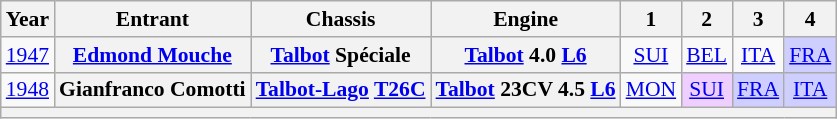<table class="wikitable" style="text-align:center; font-size:90%">
<tr>
<th>Year</th>
<th>Entrant</th>
<th>Chassis</th>
<th>Engine</th>
<th>1</th>
<th>2</th>
<th>3</th>
<th>4</th>
</tr>
<tr>
<td><a href='#'>1947</a></td>
<th><a href='#'>Edmond Mouche</a></th>
<th><a href='#'>Talbot</a> Spéciale</th>
<th><a href='#'>Talbot</a> 4.0 <a href='#'>L6</a></th>
<td><a href='#'>SUI</a></td>
<td><a href='#'>BEL</a></td>
<td><a href='#'>ITA</a></td>
<td style="background:#CFCFFF;"><a href='#'>FRA</a><br></td>
</tr>
<tr>
<td><a href='#'>1948</a></td>
<th>Gianfranco Comotti</th>
<th><a href='#'>Talbot-Lago</a> <a href='#'>T26C</a></th>
<th><a href='#'>Talbot</a> 23CV 4.5 <a href='#'>L6</a></th>
<td><a href='#'>MON</a></td>
<td style="background:#EFCFFF;"><a href='#'>SUI</a><br></td>
<td style="background:#CFCFFF;"><a href='#'>FRA</a><br></td>
<td style="background:#CFCFFF;"><a href='#'>ITA</a><br></td>
</tr>
<tr>
<th colspan=8></th>
</tr>
</table>
